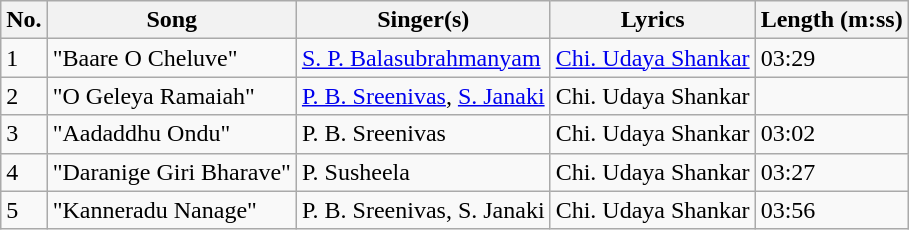<table class="wikitable">
<tr>
<th>No.</th>
<th>Song</th>
<th>Singer(s)</th>
<th>Lyrics</th>
<th>Length (m:ss)</th>
</tr>
<tr>
<td>1</td>
<td>"Baare O Cheluve"</td>
<td><a href='#'>S. P. Balasubrahmanyam</a></td>
<td><a href='#'>Chi. Udaya Shankar</a></td>
<td>03:29</td>
</tr>
<tr>
<td>2</td>
<td>"O Geleya Ramaiah"</td>
<td><a href='#'>P. B. Sreenivas</a>, <a href='#'>S. Janaki</a></td>
<td>Chi. Udaya Shankar</td>
<td></td>
</tr>
<tr>
<td>3</td>
<td>"Aadaddhu Ondu"</td>
<td>P. B. Sreenivas</td>
<td>Chi. Udaya Shankar</td>
<td>03:02</td>
</tr>
<tr>
<td>4</td>
<td>"Daranige Giri Bharave"</td>
<td>P. Susheela</td>
<td>Chi. Udaya Shankar</td>
<td>03:27</td>
</tr>
<tr>
<td>5</td>
<td>"Kanneradu Nanage"</td>
<td>P. B. Sreenivas, S. Janaki</td>
<td>Chi. Udaya Shankar</td>
<td>03:56</td>
</tr>
</table>
